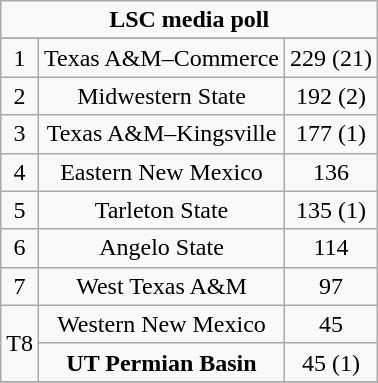<table class="wikitable" style="display: inline-table;">
<tr>
<td align="center" Colspan="3"><strong>LSC media poll</strong></td>
</tr>
<tr align="center">
</tr>
<tr align="center">
<td>1</td>
<td>Texas A&M–Commerce</td>
<td>229 (21)</td>
</tr>
<tr align="center">
<td>2</td>
<td>Midwestern State</td>
<td>192 (2)</td>
</tr>
<tr align="center">
<td>3</td>
<td>Texas A&M–Kingsville</td>
<td>177 (1)</td>
</tr>
<tr align="center">
<td>4</td>
<td>Eastern New Mexico</td>
<td>136</td>
</tr>
<tr align="center">
<td>5</td>
<td>Tarleton State</td>
<td>135 (1)</td>
</tr>
<tr align="center">
<td>6</td>
<td>Angelo State</td>
<td>114</td>
</tr>
<tr align="center">
<td>7</td>
<td>West Texas A&M</td>
<td>97</td>
</tr>
<tr align="center">
<td rowspan=2>T8</td>
<td>Western New Mexico</td>
<td>45</td>
</tr>
<tr align="center">
<td><strong>UT Permian Basin</strong></td>
<td>45 (1)</td>
</tr>
<tr>
</tr>
</table>
